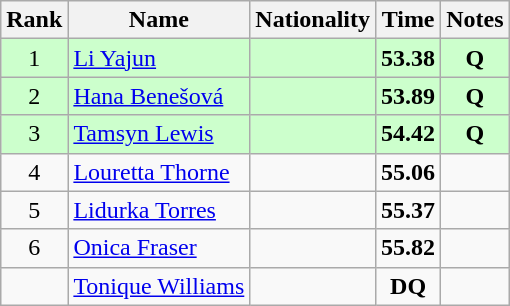<table class="wikitable sortable" style="text-align:center">
<tr>
<th>Rank</th>
<th>Name</th>
<th>Nationality</th>
<th>Time</th>
<th>Notes</th>
</tr>
<tr bgcolor=ccffcc>
<td>1</td>
<td align=left><a href='#'>Li Yajun</a></td>
<td align=left></td>
<td><strong>53.38</strong></td>
<td><strong>Q</strong></td>
</tr>
<tr bgcolor=ccffcc>
<td>2</td>
<td align=left><a href='#'>Hana Benešová</a></td>
<td align=left></td>
<td><strong>53.89</strong></td>
<td><strong>Q</strong></td>
</tr>
<tr bgcolor=ccffcc>
<td>3</td>
<td align=left><a href='#'>Tamsyn Lewis</a></td>
<td align=left></td>
<td><strong>54.42</strong></td>
<td><strong>Q</strong></td>
</tr>
<tr>
<td>4</td>
<td align=left><a href='#'>Louretta Thorne</a></td>
<td align=left></td>
<td><strong>55.06</strong></td>
<td></td>
</tr>
<tr>
<td>5</td>
<td align=left><a href='#'>Lidurka Torres</a></td>
<td align=left></td>
<td><strong>55.37</strong></td>
<td></td>
</tr>
<tr>
<td>6</td>
<td align=left><a href='#'>Onica Fraser</a></td>
<td align=left></td>
<td><strong>55.82</strong></td>
<td></td>
</tr>
<tr>
<td></td>
<td align=left><a href='#'>Tonique Williams</a></td>
<td align=left></td>
<td><strong>DQ</strong></td>
<td></td>
</tr>
</table>
